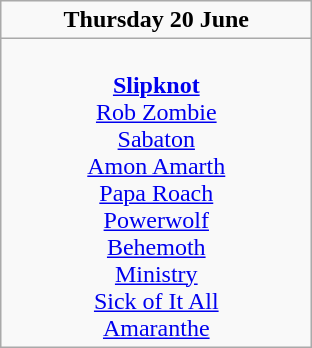<table class="wikitable">
<tr>
<td colspan="3" style="text-align:center;"><strong>Thursday 20 June</strong></td>
</tr>
<tr>
<td style="text-align:center; vertical-align:top; width:200px;"><br><strong><a href='#'>Slipknot</a></strong><br>
<a href='#'>Rob Zombie</a><br>
<a href='#'>Sabaton</a><br>
<a href='#'>Amon Amarth</a><br>
<a href='#'>Papa Roach</a><br>
<a href='#'>Powerwolf</a><br>
<a href='#'>Behemoth</a><br>
<a href='#'>Ministry</a><br>
<a href='#'>Sick of It All</a><br>
<a href='#'>Amaranthe</a><br></td>
</tr>
</table>
